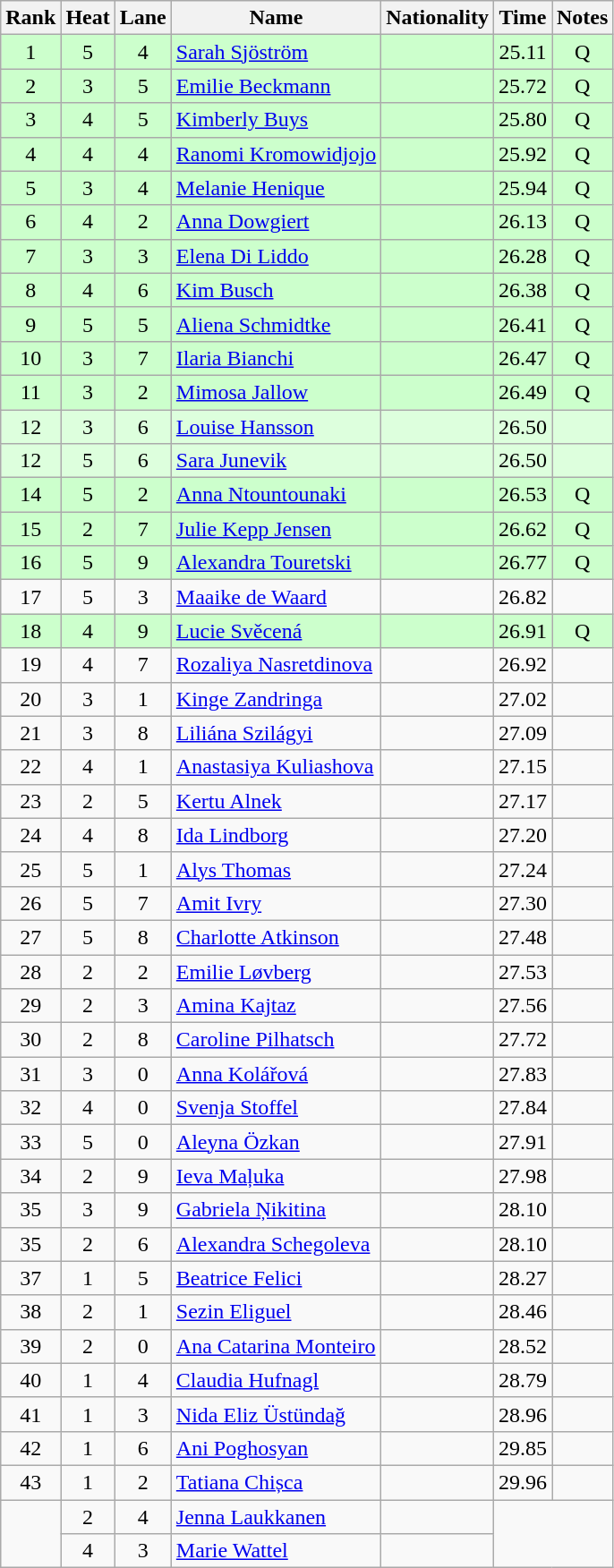<table class="wikitable sortable" style="text-align:center">
<tr>
<th>Rank</th>
<th>Heat</th>
<th>Lane</th>
<th>Name</th>
<th>Nationality</th>
<th>Time</th>
<th>Notes</th>
</tr>
<tr bgcolor=ccffcc>
<td>1</td>
<td>5</td>
<td>4</td>
<td align=left><a href='#'>Sarah Sjöström</a></td>
<td align=left></td>
<td>25.11</td>
<td>Q</td>
</tr>
<tr bgcolor=ccffcc>
<td>2</td>
<td>3</td>
<td>5</td>
<td align=left><a href='#'>Emilie Beckmann</a></td>
<td align=left></td>
<td>25.72</td>
<td>Q</td>
</tr>
<tr bgcolor=ccffcc>
<td>3</td>
<td>4</td>
<td>5</td>
<td align=left><a href='#'>Kimberly Buys</a></td>
<td align=left></td>
<td>25.80</td>
<td>Q</td>
</tr>
<tr bgcolor=ccffcc>
<td>4</td>
<td>4</td>
<td>4</td>
<td align=left><a href='#'>Ranomi Kromowidjojo</a></td>
<td align=left></td>
<td>25.92</td>
<td>Q</td>
</tr>
<tr bgcolor=ccffcc>
<td>5</td>
<td>3</td>
<td>4</td>
<td align=left><a href='#'>Melanie Henique</a></td>
<td align=left></td>
<td>25.94</td>
<td>Q</td>
</tr>
<tr bgcolor=ccffcc>
<td>6</td>
<td>4</td>
<td>2</td>
<td align=left><a href='#'>Anna Dowgiert</a></td>
<td align=left></td>
<td>26.13</td>
<td>Q</td>
</tr>
<tr bgcolor=ccffcc>
<td>7</td>
<td>3</td>
<td>3</td>
<td align=left><a href='#'>Elena Di Liddo</a></td>
<td align=left></td>
<td>26.28</td>
<td>Q</td>
</tr>
<tr bgcolor=ccffcc>
<td>8</td>
<td>4</td>
<td>6</td>
<td align=left><a href='#'>Kim Busch</a></td>
<td align=left></td>
<td>26.38</td>
<td>Q</td>
</tr>
<tr bgcolor=ccffcc>
<td>9</td>
<td>5</td>
<td>5</td>
<td align=left><a href='#'>Aliena Schmidtke</a></td>
<td align=left></td>
<td>26.41</td>
<td>Q</td>
</tr>
<tr bgcolor=ccffcc>
<td>10</td>
<td>3</td>
<td>7</td>
<td align=left><a href='#'>Ilaria Bianchi</a></td>
<td align=left></td>
<td>26.47</td>
<td>Q</td>
</tr>
<tr bgcolor=ccffcc>
<td>11</td>
<td>3</td>
<td>2</td>
<td align=left><a href='#'>Mimosa Jallow</a></td>
<td align=left></td>
<td>26.49</td>
<td>Q</td>
</tr>
<tr bgcolor=ddffdd>
<td>12</td>
<td>3</td>
<td>6</td>
<td align=left><a href='#'>Louise Hansson</a></td>
<td align=left></td>
<td>26.50</td>
<td></td>
</tr>
<tr bgcolor=ddffdd>
<td>12</td>
<td>5</td>
<td>6</td>
<td align=left><a href='#'>Sara Junevik</a></td>
<td align=left></td>
<td>26.50</td>
<td></td>
</tr>
<tr bgcolor=ccffcc>
<td>14</td>
<td>5</td>
<td>2</td>
<td align=left><a href='#'>Anna Ntountounaki</a></td>
<td align=left></td>
<td>26.53</td>
<td>Q</td>
</tr>
<tr bgcolor=ccffcc>
<td>15</td>
<td>2</td>
<td>7</td>
<td align=left><a href='#'>Julie Kepp Jensen</a></td>
<td align=left></td>
<td>26.62</td>
<td>Q</td>
</tr>
<tr bgcolor=ccffcc>
<td>16</td>
<td>5</td>
<td>9</td>
<td align=left><a href='#'>Alexandra Touretski</a></td>
<td align=left></td>
<td>26.77</td>
<td>Q</td>
</tr>
<tr>
<td>17</td>
<td>5</td>
<td>3</td>
<td align=left><a href='#'>Maaike de Waard</a></td>
<td align=left></td>
<td>26.82</td>
<td></td>
</tr>
<tr bgcolor=ccffcc>
<td>18</td>
<td>4</td>
<td>9</td>
<td align=left><a href='#'>Lucie Svěcená</a></td>
<td align=left></td>
<td>26.91</td>
<td>Q</td>
</tr>
<tr>
<td>19</td>
<td>4</td>
<td>7</td>
<td align=left><a href='#'>Rozaliya Nasretdinova</a></td>
<td align=left></td>
<td>26.92</td>
<td></td>
</tr>
<tr>
<td>20</td>
<td>3</td>
<td>1</td>
<td align=left><a href='#'>Kinge Zandringa</a></td>
<td align=left></td>
<td>27.02</td>
<td></td>
</tr>
<tr>
<td>21</td>
<td>3</td>
<td>8</td>
<td align=left><a href='#'>Liliána Szilágyi</a></td>
<td align=left></td>
<td>27.09</td>
<td></td>
</tr>
<tr>
<td>22</td>
<td>4</td>
<td>1</td>
<td align=left><a href='#'>Anastasiya Kuliashova</a></td>
<td align=left></td>
<td>27.15</td>
<td></td>
</tr>
<tr>
<td>23</td>
<td>2</td>
<td>5</td>
<td align=left><a href='#'>Kertu Alnek</a></td>
<td align=left></td>
<td>27.17</td>
<td></td>
</tr>
<tr>
<td>24</td>
<td>4</td>
<td>8</td>
<td align=left><a href='#'>Ida Lindborg</a></td>
<td align=left></td>
<td>27.20</td>
<td></td>
</tr>
<tr>
<td>25</td>
<td>5</td>
<td>1</td>
<td align=left><a href='#'>Alys Thomas</a></td>
<td align=left></td>
<td>27.24</td>
<td></td>
</tr>
<tr>
<td>26</td>
<td>5</td>
<td>7</td>
<td align=left><a href='#'>Amit Ivry</a></td>
<td align=left></td>
<td>27.30</td>
<td></td>
</tr>
<tr>
<td>27</td>
<td>5</td>
<td>8</td>
<td align=left><a href='#'>Charlotte Atkinson</a></td>
<td align=left></td>
<td>27.48</td>
<td></td>
</tr>
<tr>
<td>28</td>
<td>2</td>
<td>2</td>
<td align=left><a href='#'>Emilie Løvberg</a></td>
<td align=left></td>
<td>27.53</td>
<td></td>
</tr>
<tr>
<td>29</td>
<td>2</td>
<td>3</td>
<td align=left><a href='#'>Amina Kajtaz</a></td>
<td align=left></td>
<td>27.56</td>
<td></td>
</tr>
<tr>
<td>30</td>
<td>2</td>
<td>8</td>
<td align=left><a href='#'>Caroline Pilhatsch</a></td>
<td align=left></td>
<td>27.72</td>
<td></td>
</tr>
<tr>
<td>31</td>
<td>3</td>
<td>0</td>
<td align=left><a href='#'>Anna Kolářová</a></td>
<td align=left></td>
<td>27.83</td>
<td></td>
</tr>
<tr>
<td>32</td>
<td>4</td>
<td>0</td>
<td align=left><a href='#'>Svenja Stoffel</a></td>
<td align=left></td>
<td>27.84</td>
<td></td>
</tr>
<tr>
<td>33</td>
<td>5</td>
<td>0</td>
<td align=left><a href='#'>Aleyna Özkan</a></td>
<td align=left></td>
<td>27.91</td>
<td></td>
</tr>
<tr>
<td>34</td>
<td>2</td>
<td>9</td>
<td align=left><a href='#'>Ieva Maļuka</a></td>
<td align=left></td>
<td>27.98</td>
<td></td>
</tr>
<tr>
<td>35</td>
<td>3</td>
<td>9</td>
<td align=left><a href='#'>Gabriela Ņikitina</a></td>
<td align=left></td>
<td>28.10</td>
<td></td>
</tr>
<tr>
<td>35</td>
<td>2</td>
<td>6</td>
<td align=left><a href='#'>Alexandra Schegoleva</a></td>
<td align=left></td>
<td>28.10</td>
<td></td>
</tr>
<tr>
<td>37</td>
<td>1</td>
<td>5</td>
<td align=left><a href='#'>Beatrice Felici</a></td>
<td align=left></td>
<td>28.27</td>
<td></td>
</tr>
<tr>
<td>38</td>
<td>2</td>
<td>1</td>
<td align=left><a href='#'>Sezin Eliguel</a></td>
<td align=left></td>
<td>28.46</td>
<td></td>
</tr>
<tr>
<td>39</td>
<td>2</td>
<td>0</td>
<td align=left><a href='#'>Ana Catarina Monteiro</a></td>
<td align=left></td>
<td>28.52</td>
<td></td>
</tr>
<tr>
<td>40</td>
<td>1</td>
<td>4</td>
<td align=left><a href='#'>Claudia Hufnagl</a></td>
<td align=left></td>
<td>28.79</td>
<td></td>
</tr>
<tr>
<td>41</td>
<td>1</td>
<td>3</td>
<td align=left><a href='#'>Nida Eliz Üstündağ</a></td>
<td align=left></td>
<td>28.96</td>
<td></td>
</tr>
<tr>
<td>42</td>
<td>1</td>
<td>6</td>
<td align=left><a href='#'>Ani Poghosyan</a></td>
<td align=left></td>
<td>29.85</td>
<td></td>
</tr>
<tr>
<td>43</td>
<td>1</td>
<td>2</td>
<td align=left><a href='#'>Tatiana Chișca</a></td>
<td align=left></td>
<td>29.96</td>
<td></td>
</tr>
<tr>
<td rowspan=2></td>
<td>2</td>
<td>4</td>
<td align=left><a href='#'>Jenna Laukkanen</a></td>
<td align=left></td>
<td colspan=2 rowspan=2></td>
</tr>
<tr>
<td>4</td>
<td>3</td>
<td align=left><a href='#'>Marie Wattel</a></td>
<td align=left></td>
</tr>
</table>
